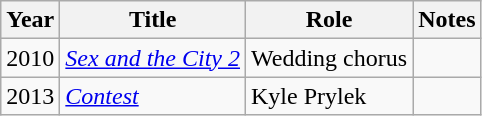<table class="wikitable sortable">
<tr>
<th>Year</th>
<th>Title</th>
<th>Role</th>
<th class="unsortable">Notes</th>
</tr>
<tr>
<td>2010</td>
<td><em><a href='#'>Sex and the City 2</a></em></td>
<td>Wedding chorus</td>
<td></td>
</tr>
<tr>
<td>2013</td>
<td><em><a href='#'>Contest</a></em></td>
<td>Kyle Prylek</td>
<td></td>
</tr>
</table>
